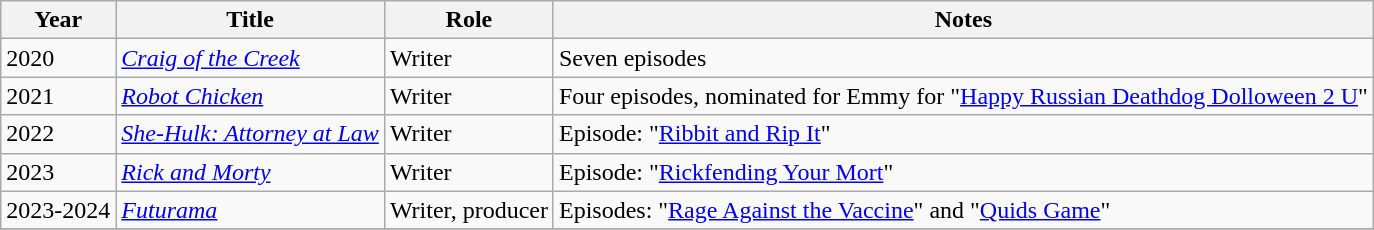<table class="wikitable sortable plainrowheaders" style="white-space:nowrap">
<tr>
<th>Year</th>
<th>Title</th>
<th>Role</th>
<th>Notes</th>
</tr>
<tr>
<td>2020</td>
<td><em><a href='#'>Craig of the Creek</a></em></td>
<td>Writer</td>
<td>Seven episodes</td>
</tr>
<tr>
<td>2021</td>
<td><em><a href='#'>Robot Chicken</a></em></td>
<td>Writer</td>
<td>Four episodes, nominated for Emmy for "<a href='#'>Happy Russian Deathdog Dolloween 2 U</a>"</td>
</tr>
<tr>
<td>2022</td>
<td><em><a href='#'>She-Hulk: Attorney at Law</a></em></td>
<td>Writer</td>
<td>Episode: "<a href='#'>Ribbit and Rip It</a>"</td>
</tr>
<tr>
<td>2023</td>
<td><em><a href='#'>Rick and Morty</a></em></td>
<td>Writer</td>
<td>Episode: "<a href='#'>Rickfending Your Mort</a>"</td>
</tr>
<tr>
<td>2023-2024</td>
<td><em><a href='#'>Futurama</a></em></td>
<td>Writer, producer</td>
<td>Episodes: "<a href='#'>Rage Against the Vaccine</a>" and "<a href='#'>Quids Game</a>"</td>
</tr>
<tr>
</tr>
</table>
